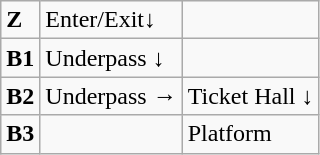<table class="wikitable">
<tr>
<td><strong>Z</strong></td>
<td>Enter/Exit↓</td>
<td></td>
</tr>
<tr>
<td><strong>B1</strong></td>
<td>Underpass ↓</td>
<td></td>
</tr>
<tr>
<td><strong>B2</strong></td>
<td>Underpass →</td>
<td>Ticket Hall ↓</td>
</tr>
<tr>
<td><strong>B3</strong></td>
<td></td>
<td>Platform</td>
</tr>
</table>
